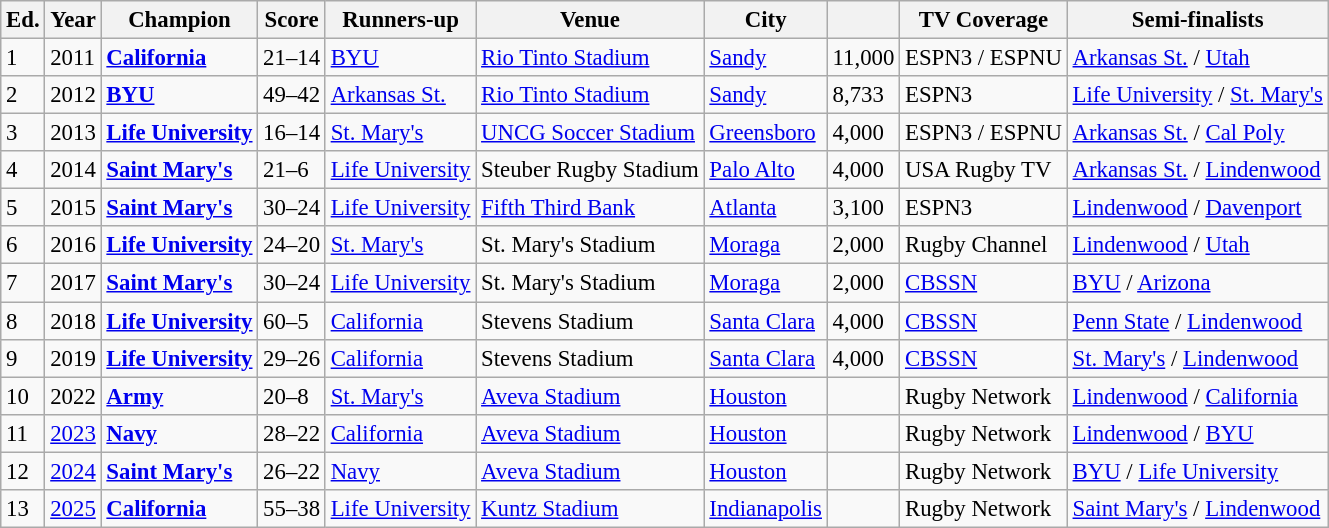<table class="wikitable sortable" style= font-size:95%>
<tr>
<th>Ed.</th>
<th>Year</th>
<th>Champion</th>
<th>Score</th>
<th>Runners-up</th>
<th>Venue</th>
<th>City</th>
<th></th>
<th>TV Coverage</th>
<th>Semi-finalists</th>
</tr>
<tr>
<td>1</td>
<td>2011</td>
<td><strong><a href='#'>California</a></strong></td>
<td>21–14</td>
<td><a href='#'>BYU</a></td>
<td><a href='#'>Rio Tinto Stadium</a></td>
<td><a href='#'>Sandy</a></td>
<td>11,000</td>
<td>ESPN3 / ESPNU</td>
<td><a href='#'>Arkansas St.</a> / <a href='#'>Utah</a></td>
</tr>
<tr>
<td>2</td>
<td>2012</td>
<td><strong><a href='#'>BYU</a></strong></td>
<td>49–42</td>
<td><a href='#'>Arkansas St.</a></td>
<td><a href='#'>Rio Tinto Stadium</a></td>
<td><a href='#'>Sandy</a></td>
<td>8,733</td>
<td>ESPN3</td>
<td><a href='#'>Life University</a> / <a href='#'>St. Mary's</a></td>
</tr>
<tr>
<td>3</td>
<td>2013</td>
<td><strong><a href='#'>Life University</a></strong></td>
<td>16–14</td>
<td><a href='#'>St. Mary's</a></td>
<td><a href='#'>UNCG Soccer Stadium</a></td>
<td><a href='#'>Greensboro</a></td>
<td>4,000</td>
<td>ESPN3 / ESPNU</td>
<td><a href='#'>Arkansas St.</a> / <a href='#'>Cal Poly</a></td>
</tr>
<tr>
<td>4</td>
<td>2014</td>
<td><strong><a href='#'>Saint Mary's</a></strong></td>
<td>21–6</td>
<td><a href='#'>Life University</a></td>
<td>Steuber Rugby Stadium</td>
<td><a href='#'>Palo Alto</a></td>
<td>4,000</td>
<td>USA Rugby TV</td>
<td><a href='#'>Arkansas St.</a> / <a href='#'>Lindenwood</a></td>
</tr>
<tr>
<td>5</td>
<td>2015</td>
<td><strong><a href='#'>Saint Mary's</a></strong></td>
<td>30–24</td>
<td><a href='#'>Life University</a></td>
<td><a href='#'>Fifth Third Bank</a></td>
<td><a href='#'>Atlanta</a></td>
<td>3,100</td>
<td>ESPN3</td>
<td><a href='#'>Lindenwood</a> / <a href='#'>Davenport</a></td>
</tr>
<tr>
<td>6</td>
<td>2016</td>
<td><strong><a href='#'>Life University</a></strong></td>
<td>24–20</td>
<td><a href='#'>St. Mary's</a></td>
<td>St. Mary's Stadium</td>
<td><a href='#'>Moraga</a></td>
<td>2,000</td>
<td>Rugby Channel</td>
<td><a href='#'>Lindenwood</a> / <a href='#'>Utah</a></td>
</tr>
<tr>
<td>7</td>
<td>2017</td>
<td><strong><a href='#'>Saint Mary's</a></strong></td>
<td>30–24</td>
<td><a href='#'>Life University</a></td>
<td>St. Mary's Stadium</td>
<td><a href='#'>Moraga</a></td>
<td>2,000</td>
<td><a href='#'>CBSSN</a></td>
<td><a href='#'>BYU</a> / <a href='#'>Arizona</a></td>
</tr>
<tr>
<td>8</td>
<td>2018</td>
<td><strong><a href='#'>Life University</a></strong></td>
<td>60–5</td>
<td><a href='#'>California</a></td>
<td>Stevens Stadium</td>
<td><a href='#'>Santa Clara</a></td>
<td>4,000</td>
<td><a href='#'>CBSSN</a></td>
<td><a href='#'>Penn State</a> / <a href='#'>Lindenwood</a></td>
</tr>
<tr>
<td>9</td>
<td>2019</td>
<td><strong><a href='#'>Life University</a></strong></td>
<td>29–26</td>
<td><a href='#'>California</a></td>
<td>Stevens Stadium</td>
<td><a href='#'>Santa Clara</a></td>
<td>4,000</td>
<td><a href='#'>CBSSN</a></td>
<td><a href='#'>St. Mary's</a> / <a href='#'>Lindenwood</a></td>
</tr>
<tr>
<td>10</td>
<td>2022</td>
<td><strong><a href='#'>Army</a></strong></td>
<td>20–8</td>
<td><a href='#'>St. Mary's</a></td>
<td><a href='#'>Aveva Stadium</a></td>
<td><a href='#'>Houston</a></td>
<td></td>
<td>Rugby Network</td>
<td><a href='#'>Lindenwood</a> / <a href='#'>California</a></td>
</tr>
<tr>
<td>11</td>
<td><a href='#'>2023</a></td>
<td><strong><a href='#'>Navy</a></strong></td>
<td>28–22</td>
<td><a href='#'>California</a></td>
<td><a href='#'>Aveva Stadium</a></td>
<td><a href='#'>Houston</a></td>
<td></td>
<td>Rugby Network</td>
<td><a href='#'>Lindenwood</a> / <a href='#'>BYU</a></td>
</tr>
<tr>
<td>12</td>
<td><a href='#'>2024</a></td>
<td><strong><a href='#'>Saint Mary's</a></strong></td>
<td>26–22</td>
<td><a href='#'>Navy</a></td>
<td><a href='#'>Aveva Stadium</a></td>
<td><a href='#'>Houston</a></td>
<td></td>
<td>Rugby Network</td>
<td><a href='#'>BYU</a>  / <a href='#'>Life University</a></td>
</tr>
<tr>
<td>13</td>
<td><a href='#'>2025</a></td>
<td><a href='#'><strong>California</strong></a></td>
<td>55–38</td>
<td><a href='#'>Life University</a></td>
<td><a href='#'>Kuntz Stadium</a></td>
<td><a href='#'>Indianapolis</a></td>
<td></td>
<td>Rugby Network</td>
<td><a href='#'>Saint Mary's</a> / <a href='#'>Lindenwood</a></td>
</tr>
</table>
